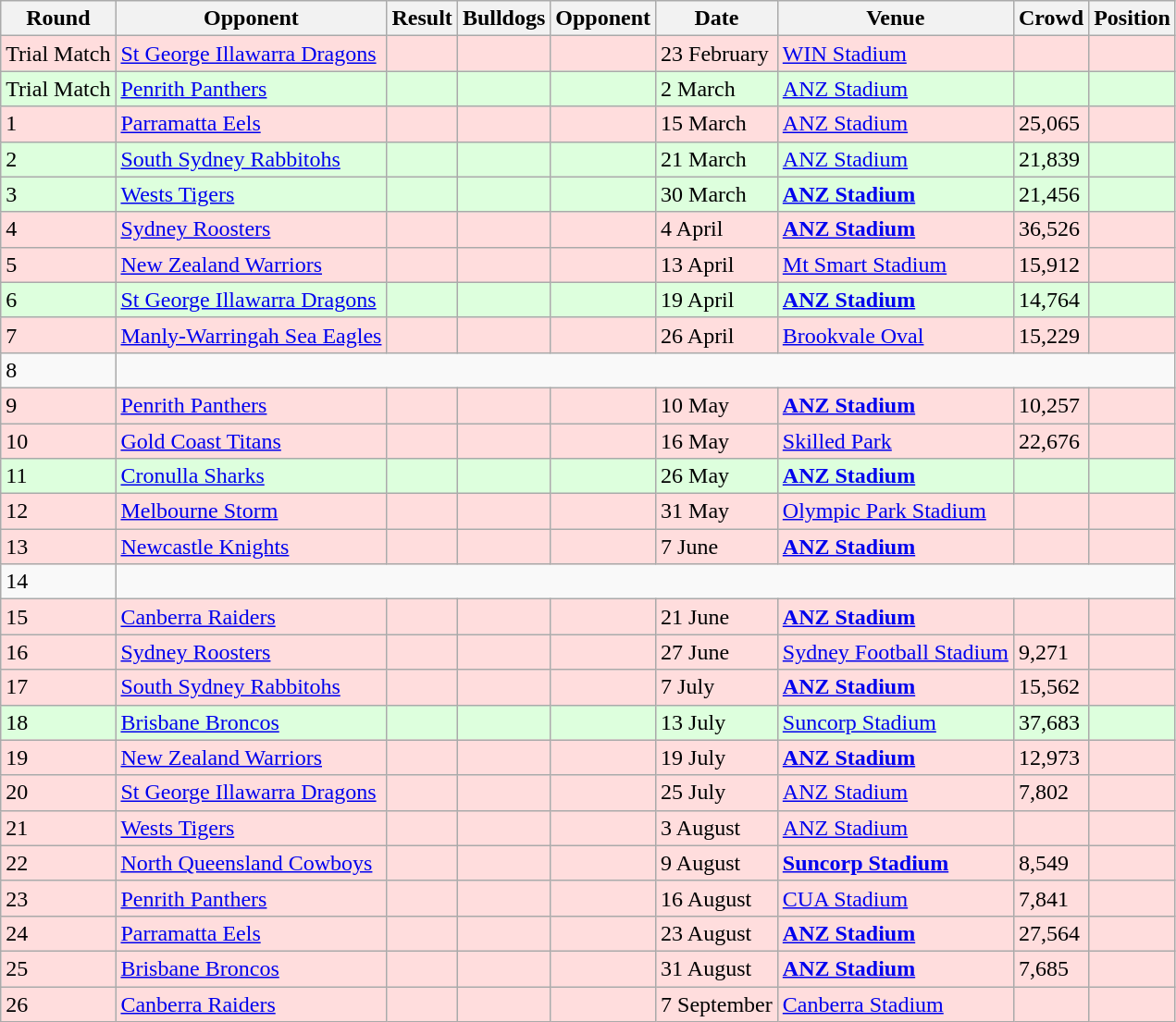<table class="wikitable" style="text-align:left;">
<tr>
<th>Round</th>
<th>Opponent</th>
<th>Result</th>
<th>Bulldogs</th>
<th>Opponent</th>
<th>Date</th>
<th>Venue</th>
<th>Crowd</th>
<th>Position</th>
</tr>
<tr bgcolor="#ffdddd">
<td><div>Trial Match</div></td>
<td><a href='#'>St George Illawarra Dragons</a></td>
<td></td>
<td></td>
<td></td>
<td>23 February</td>
<td><a href='#'>WIN Stadium</a></td>
<td></td>
<td></td>
</tr>
<tr bgcolor="#ddffdd">
<td><div>Trial Match</div></td>
<td><a href='#'>Penrith Panthers</a></td>
<td></td>
<td></td>
<td></td>
<td>2 March</td>
<td><a href='#'>ANZ Stadium</a></td>
<td></td>
<td></td>
</tr>
<tr bgcolor="#ffdddd">
<td><div>1</div></td>
<td><a href='#'>Parramatta Eels</a></td>
<td></td>
<td></td>
<td></td>
<td>15 March</td>
<td><a href='#'>ANZ Stadium</a></td>
<td>25,065</td>
<td></td>
</tr>
<tr bgcolor="#ddffdd">
<td><div>2</div></td>
<td><a href='#'>South Sydney Rabbitohs</a></td>
<td></td>
<td></td>
<td></td>
<td>21 March</td>
<td><a href='#'>ANZ Stadium</a></td>
<td>21,839</td>
<td></td>
</tr>
<tr bgcolor="#ddffdd">
<td><div>3</div></td>
<td><a href='#'>Wests Tigers</a></td>
<td></td>
<td></td>
<td></td>
<td>30 March</td>
<td><strong><a href='#'>ANZ Stadium</a></strong></td>
<td>21,456</td>
<td></td>
</tr>
<tr bgcolor="#ffdddd">
<td><div>4</div></td>
<td><a href='#'>Sydney Roosters</a></td>
<td></td>
<td></td>
<td></td>
<td>4 April</td>
<td><strong><a href='#'>ANZ Stadium</a></strong></td>
<td>36,526</td>
<td></td>
</tr>
<tr bgcolor="#ffdddd">
<td><div>5</div></td>
<td><a href='#'>New Zealand Warriors</a></td>
<td></td>
<td></td>
<td></td>
<td>13 April</td>
<td><a href='#'>Mt Smart Stadium</a></td>
<td>15,912</td>
<td></td>
</tr>
<tr bgcolor="#ddffdd">
<td><div>6</div></td>
<td><a href='#'>St George Illawarra Dragons</a></td>
<td></td>
<td></td>
<td></td>
<td>19 April</td>
<td><strong><a href='#'>ANZ Stadium</a></strong></td>
<td>14,764</td>
<td></td>
</tr>
<tr bgcolor="#ffdddd">
<td><div>7</div></td>
<td><a href='#'>Manly-Warringah Sea Eagles</a></td>
<td></td>
<td></td>
<td></td>
<td>26 April</td>
<td><a href='#'>Brookvale Oval</a></td>
<td>15,229</td>
<td></td>
</tr>
<tr>
<td><div>8</div></td>
<td colspan="8"></td>
</tr>
<tr bgcolor="#ffdddd">
<td><div>9</div></td>
<td><a href='#'>Penrith Panthers</a></td>
<td></td>
<td></td>
<td></td>
<td>10 May</td>
<td><strong><a href='#'>ANZ Stadium</a></strong></td>
<td>10,257</td>
<td></td>
</tr>
<tr bgcolor="#ffdddd">
<td><div>10</div></td>
<td><a href='#'>Gold Coast Titans</a></td>
<td></td>
<td></td>
<td></td>
<td>16 May</td>
<td><a href='#'>Skilled Park</a></td>
<td>22,676</td>
<td></td>
</tr>
<tr bgcolor="#ddffdd">
<td><div>11</div></td>
<td><a href='#'>Cronulla Sharks</a></td>
<td></td>
<td></td>
<td></td>
<td>26 May</td>
<td><strong><a href='#'>ANZ Stadium</a></strong></td>
<td></td>
<td></td>
</tr>
<tr bgcolor="#ffdddd">
<td><div>12</div></td>
<td><a href='#'>Melbourne Storm</a></td>
<td></td>
<td></td>
<td></td>
<td>31 May</td>
<td><a href='#'>Olympic Park Stadium</a></td>
<td></td>
<td></td>
</tr>
<tr bgcolor="#ffdddd">
<td><div>13</div></td>
<td><a href='#'>Newcastle Knights</a></td>
<td></td>
<td></td>
<td></td>
<td>7 June</td>
<td><strong><a href='#'>ANZ Stadium</a></strong></td>
<td></td>
<td></td>
</tr>
<tr>
<td><div>14</div></td>
<td colspan="8"></td>
</tr>
<tr bgcolor="#ffdddd">
<td><div>15</div></td>
<td><a href='#'>Canberra Raiders</a></td>
<td></td>
<td></td>
<td></td>
<td>21 June</td>
<td><strong><a href='#'>ANZ Stadium</a></strong></td>
<td></td>
<td></td>
</tr>
<tr bgcolor="#ffdddd">
<td><div>16</div></td>
<td><a href='#'>Sydney Roosters</a></td>
<td></td>
<td></td>
<td></td>
<td>27 June</td>
<td><a href='#'>Sydney Football Stadium</a></td>
<td>9,271</td>
<td></td>
</tr>
<tr bgcolor="#ffdddd">
<td><div>17</div></td>
<td><a href='#'>South Sydney Rabbitohs</a></td>
<td></td>
<td></td>
<td></td>
<td>7 July</td>
<td><strong><a href='#'>ANZ Stadium</a></strong></td>
<td>15,562</td>
<td></td>
</tr>
<tr bgcolor="#ddffdd">
<td><div>18</div></td>
<td><a href='#'>Brisbane Broncos</a></td>
<td></td>
<td></td>
<td></td>
<td>13 July</td>
<td><a href='#'>Suncorp Stadium</a></td>
<td>37,683</td>
<td></td>
</tr>
<tr bgcolor="#ffdddd">
<td><div>19</div></td>
<td><a href='#'>New Zealand Warriors</a></td>
<td></td>
<td></td>
<td></td>
<td>19 July</td>
<td><strong><a href='#'>ANZ Stadium</a></strong></td>
<td>12,973</td>
<td></td>
</tr>
<tr bgcolor="#ffdddd">
<td><div>20</div></td>
<td><a href='#'>St George Illawarra Dragons</a></td>
<td></td>
<td></td>
<td></td>
<td>25 July</td>
<td><a href='#'>ANZ Stadium</a></td>
<td>7,802</td>
<td></td>
</tr>
<tr bgcolor="#ffdddd">
<td><div>21</div></td>
<td><a href='#'>Wests Tigers</a></td>
<td></td>
<td></td>
<td></td>
<td>3 August</td>
<td><a href='#'>ANZ Stadium</a></td>
<td></td>
<td></td>
</tr>
<tr bgcolor="#ffdddd">
<td><div>22</div></td>
<td><a href='#'>North Queensland Cowboys</a></td>
<td></td>
<td></td>
<td></td>
<td>9 August</td>
<td><strong><a href='#'>Suncorp Stadium</a></strong></td>
<td>8,549</td>
<td></td>
</tr>
<tr bgcolor="#ffdddd">
<td><div>23</div></td>
<td><a href='#'>Penrith Panthers</a></td>
<td></td>
<td></td>
<td></td>
<td>16 August</td>
<td><a href='#'>CUA Stadium</a></td>
<td>7,841</td>
<td></td>
</tr>
<tr bgcolor="#ffdddd">
<td><div>24</div></td>
<td><a href='#'>Parramatta Eels</a></td>
<td></td>
<td></td>
<td></td>
<td>23 August</td>
<td><strong><a href='#'>ANZ Stadium</a></strong></td>
<td>27,564</td>
<td></td>
</tr>
<tr bgcolor="#ffdddd">
<td><div>25</div></td>
<td><a href='#'>Brisbane Broncos</a></td>
<td></td>
<td></td>
<td></td>
<td>31 August</td>
<td><strong><a href='#'>ANZ Stadium</a></strong></td>
<td>7,685</td>
<td></td>
</tr>
<tr bgcolor="#ffdddd">
<td><div>26</div></td>
<td><a href='#'>Canberra Raiders</a></td>
<td></td>
<td></td>
<td></td>
<td>7 September</td>
<td><a href='#'>Canberra Stadium</a></td>
<td></td>
<td></td>
</tr>
</table>
